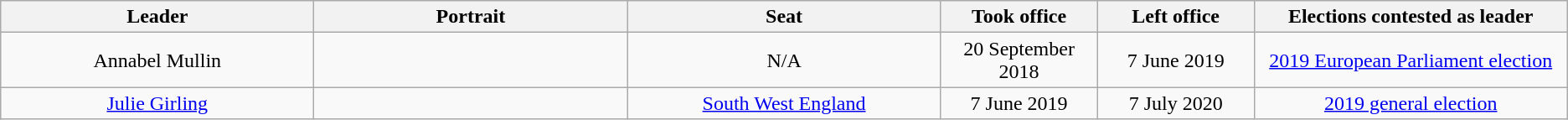<table class="wikitable" style="text-align:center">
<tr>
<th style="width:20%;">Leader</th>
<th width=20>Portrait</th>
<th style="width:20%;">Seat</th>
<th style="width:10%;">Took office</th>
<th style="width:10%;">Left office</th>
<th style="width:20%;">Elections contested as leader</th>
</tr>
<tr>
<td>Annabel Mullin</td>
<td></td>
<td>N/A</td>
<td>20 September 2018</td>
<td>7 June 2019</td>
<td><a href='#'>2019 European Parliament election</a></td>
</tr>
<tr>
<td><a href='#'>Julie Girling</a></td>
<td></td>
<td><a href='#'>South West England</a> </td>
<td>7 June 2019</td>
<td>7 July 2020</td>
<td><a href='#'>2019 general election</a></td>
</tr>
</table>
